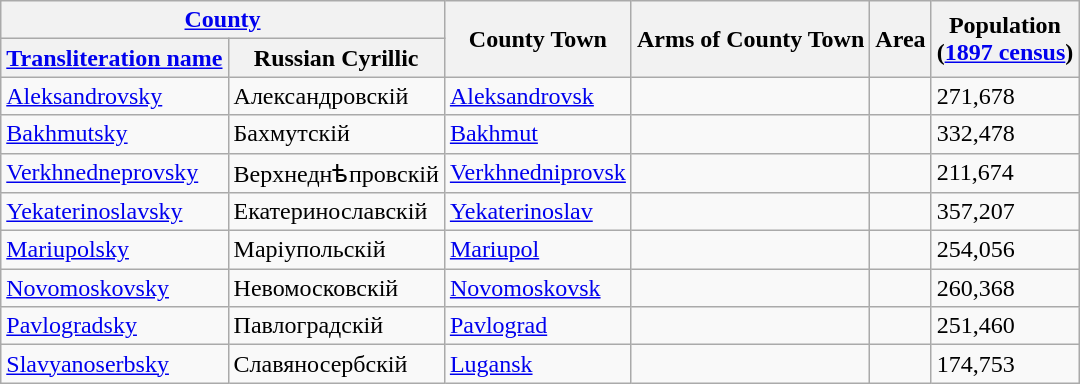<table class="wikitable sortable">
<tr>
<th colspan=2><a href='#'>County</a></th>
<th rowspan=2>County Town</th>
<th rowspan=2>Arms of County Town</th>
<th rowspan=2>Area</th>
<th rowspan=2>Population<br>(<a href='#'>1897 census</a>)</th>
</tr>
<tr>
<th><a href='#'>Transliteration name</a></th>
<th>Russian Cyrillic</th>
</tr>
<tr>
<td><a href='#'>Aleksandrovsky</a></td>
<td>Александровскій</td>
<td><a href='#'>Aleksandrovsk</a></td>
<td></td>
<td></td>
<td>271,678</td>
</tr>
<tr>
<td><a href='#'>Bakhmutsky</a></td>
<td>Бахмутскій</td>
<td><a href='#'>Bakhmut</a></td>
<td></td>
<td></td>
<td>332,478</td>
</tr>
<tr>
<td><a href='#'>Verkhnedneprovsky</a></td>
<td>Верхнеднѣпровскій</td>
<td><a href='#'>Verkhnedniprovsk</a></td>
<td></td>
<td></td>
<td>211,674</td>
</tr>
<tr>
<td><a href='#'>Yekaterinoslavsky</a></td>
<td>Екатеринославскій</td>
<td><a href='#'>Yekaterinoslav</a></td>
<td></td>
<td></td>
<td>357,207</td>
</tr>
<tr>
<td><a href='#'>Mariupolsky</a></td>
<td>Маріупольскій</td>
<td><a href='#'>Mariupol</a></td>
<td></td>
<td></td>
<td>254,056</td>
</tr>
<tr>
<td><a href='#'>Novomoskovsky</a></td>
<td>Невомосковскій</td>
<td><a href='#'>Novomoskovsk</a></td>
<td></td>
<td></td>
<td>260,368</td>
</tr>
<tr>
<td><a href='#'>Pavlogradsky</a></td>
<td>Павлоградскій</td>
<td><a href='#'>Pavlograd</a></td>
<td></td>
<td></td>
<td>251,460</td>
</tr>
<tr>
<td><a href='#'>Slavyanoserbsky</a></td>
<td>Славяносербскій</td>
<td><a href='#'>Lugansk</a></td>
<td></td>
<td></td>
<td>174,753</td>
</tr>
</table>
